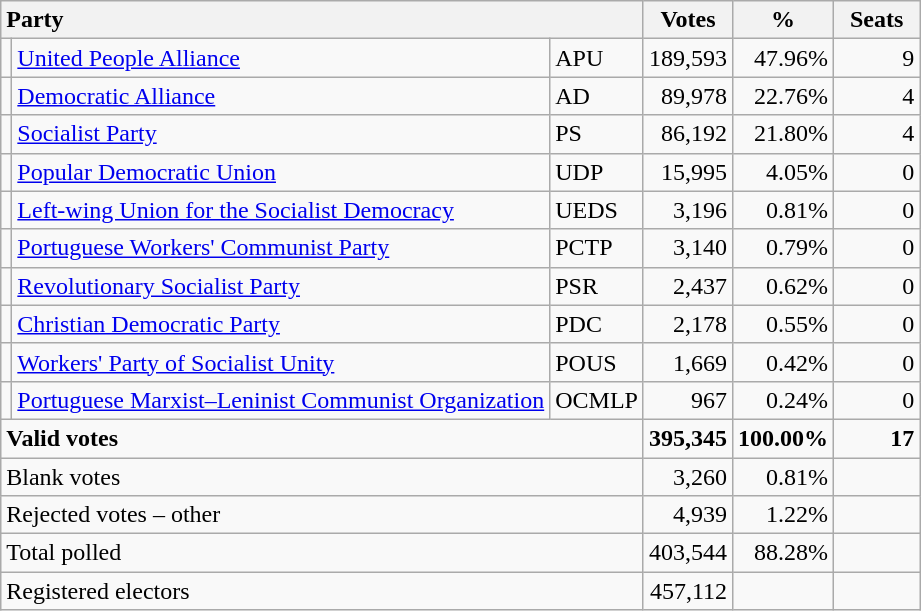<table class="wikitable" border="1" style="text-align:right;">
<tr>
<th style="text-align:left;" colspan=3>Party</th>
<th align=center width="50">Votes</th>
<th align=center width="50">%</th>
<th align=center width="50">Seats</th>
</tr>
<tr>
<td></td>
<td align=left><a href='#'>United People Alliance</a></td>
<td align=left>APU</td>
<td>189,593</td>
<td>47.96%</td>
<td>9</td>
</tr>
<tr>
<td></td>
<td align=left><a href='#'>Democratic Alliance</a></td>
<td align=left>AD</td>
<td>89,978</td>
<td>22.76%</td>
<td>4</td>
</tr>
<tr>
<td></td>
<td align=left><a href='#'>Socialist Party</a></td>
<td align=left>PS</td>
<td>86,192</td>
<td>21.80%</td>
<td>4</td>
</tr>
<tr>
<td></td>
<td align=left><a href='#'>Popular Democratic Union</a></td>
<td align=left>UDP</td>
<td>15,995</td>
<td>4.05%</td>
<td>0</td>
</tr>
<tr>
<td></td>
<td align=left><a href='#'>Left-wing Union for the Socialist Democracy</a></td>
<td align=left>UEDS</td>
<td>3,196</td>
<td>0.81%</td>
<td>0</td>
</tr>
<tr>
<td></td>
<td align=left><a href='#'>Portuguese Workers' Communist Party</a></td>
<td align=left>PCTP</td>
<td>3,140</td>
<td>0.79%</td>
<td>0</td>
</tr>
<tr>
<td></td>
<td align=left><a href='#'>Revolutionary Socialist Party</a></td>
<td align=left>PSR</td>
<td>2,437</td>
<td>0.62%</td>
<td>0</td>
</tr>
<tr>
<td></td>
<td align=left style="white-space: nowrap;"><a href='#'>Christian Democratic Party</a></td>
<td align=left>PDC</td>
<td>2,178</td>
<td>0.55%</td>
<td>0</td>
</tr>
<tr>
<td></td>
<td align=left><a href='#'>Workers' Party of Socialist Unity</a></td>
<td align=left>POUS</td>
<td>1,669</td>
<td>0.42%</td>
<td>0</td>
</tr>
<tr>
<td></td>
<td align=left><a href='#'>Portuguese Marxist–Leninist Communist Organization</a></td>
<td align=left>OCMLP</td>
<td>967</td>
<td>0.24%</td>
<td>0</td>
</tr>
<tr style="font-weight:bold">
<td align=left colspan=3>Valid votes</td>
<td>395,345</td>
<td>100.00%</td>
<td>17</td>
</tr>
<tr>
<td align=left colspan=3>Blank votes</td>
<td>3,260</td>
<td>0.81%</td>
<td></td>
</tr>
<tr>
<td align=left colspan=3>Rejected votes – other</td>
<td>4,939</td>
<td>1.22%</td>
<td></td>
</tr>
<tr>
<td align=left colspan=3>Total polled</td>
<td>403,544</td>
<td>88.28%</td>
<td></td>
</tr>
<tr>
<td align=left colspan=3>Registered electors</td>
<td>457,112</td>
<td></td>
<td></td>
</tr>
</table>
